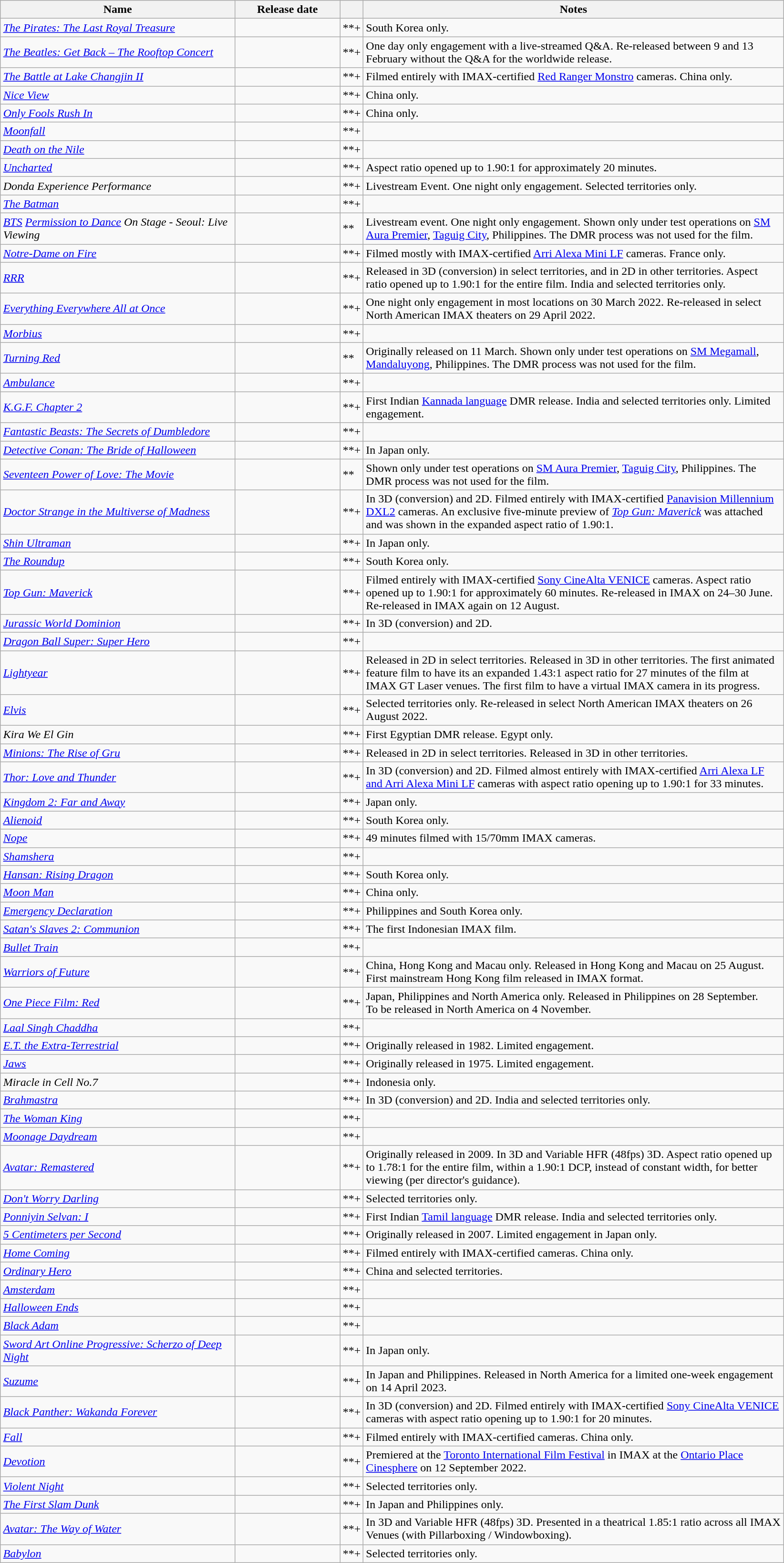<table class="wikitable sortable collapsible" style="margin:auto;">
<tr>
<th scope="col" style="width:320px;">Name</th>
<th scope="col" style="width:140px;">Release date</th>
<th scope="col" class="unsortable" style="width:20px;"></th>
<th scope="col" class="unsortable" style="width:580px;">Notes</th>
</tr>
<tr>
<td><em><a href='#'>The Pirates: The Last Royal Treasure</a></em></td>
<td align=center></td>
<td>**+</td>
<td>South Korea only.</td>
</tr>
<tr>
<td><em><a href='#'>The Beatles: Get Back – The Rooftop Concert</a></em></td>
<td align=center></td>
<td>**+</td>
<td>One day only engagement with a live-streamed Q&A. Re-released between 9 and 13 February without the Q&A for the worldwide release.</td>
</tr>
<tr>
<td><em><a href='#'>The Battle at Lake Changjin II</a></em></td>
<td align=center></td>
<td>**+</td>
<td>Filmed entirely with IMAX-certified <a href='#'>Red Ranger Monstro</a> cameras. China only.</td>
</tr>
<tr>
<td><em><a href='#'>Nice View</a></em></td>
<td align=center></td>
<td>**+</td>
<td>China only.</td>
</tr>
<tr>
<td><em><a href='#'>Only Fools Rush In</a></em></td>
<td align=center></td>
<td>**+</td>
<td>China only.</td>
</tr>
<tr>
<td><em><a href='#'>Moonfall</a></em></td>
<td align=center></td>
<td>**+</td>
<td></td>
</tr>
<tr>
<td><em><a href='#'>Death on the Nile</a></em></td>
<td align=center></td>
<td>**+</td>
<td></td>
</tr>
<tr>
<td><em><a href='#'>Uncharted</a></em></td>
<td align=center></td>
<td>**+</td>
<td>Aspect ratio opened up to 1.90:1 for approximately 20 minutes.</td>
</tr>
<tr>
<td><em>Donda Experience Performance</em></td>
<td align=center></td>
<td>**+</td>
<td>Livestream Event. One night only engagement. Selected territories only.</td>
</tr>
<tr>
<td><em><a href='#'>The Batman</a></em></td>
<td align=center></td>
<td>**+</td>
<td></td>
</tr>
<tr>
<td><em><a href='#'>BTS</a> <a href='#'>Permission to Dance</a> On Stage - Seoul: Live Viewing</em></td>
<td align=center></td>
<td>**</td>
<td>Livestream event. One night only engagement. Shown only under test operations on <a href='#'>SM Aura Premier</a>, <a href='#'>Taguig City</a>, Philippines. The DMR process was not used for the film.</td>
</tr>
<tr>
<td><em><a href='#'>Notre-Dame on Fire</a></em></td>
<td align=center></td>
<td>**+</td>
<td>Filmed mostly with IMAX-certified <a href='#'>Arri Alexa Mini LF</a> cameras. France only.</td>
</tr>
<tr>
<td><em><a href='#'>RRR</a></em></td>
<td align=center></td>
<td>**+</td>
<td>Released in 3D (conversion) in select territories, and in 2D in other territories. Aspect ratio opened up to 1.90:1 for the entire film. India and selected territories only.</td>
</tr>
<tr>
<td><em><a href='#'>Everything Everywhere All at Once</a></em></td>
<td align=center></td>
<td>**+</td>
<td>One night only engagement in most locations on 30 March 2022. Re-released in select North American IMAX theaters on 29 April 2022.</td>
</tr>
<tr>
<td><em><a href='#'>Morbius</a></em></td>
<td align=center></td>
<td>**+</td>
<td></td>
</tr>
<tr>
<td><em><a href='#'>Turning Red</a></em></td>
<td align=center></td>
<td>**</td>
<td>Originally released on 11 March. Shown only under test operations on <a href='#'>SM Megamall</a>, <a href='#'>Mandaluyong</a>, Philippines. The DMR process was not used for the film.</td>
</tr>
<tr>
<td><em><a href='#'>Ambulance</a></em></td>
<td align=center></td>
<td>**+</td>
<td></td>
</tr>
<tr>
<td><em><a href='#'>K.G.F. Chapter 2</a></em></td>
<td align=center></td>
<td>**+</td>
<td>First Indian <a href='#'>Kannada language</a> DMR release. India and selected territories only. Limited engagement.</td>
</tr>
<tr>
<td><em><a href='#'>Fantastic Beasts: The Secrets of Dumbledore</a></em></td>
<td align=center></td>
<td>**+</td>
<td></td>
</tr>
<tr>
<td><em><a href='#'>Detective Conan: The Bride of Halloween</a></em></td>
<td align=center></td>
<td>**+</td>
<td>In Japan only.</td>
</tr>
<tr>
<td><em><a href='#'>Seventeen Power of Love: The Movie</a></em></td>
<td align=center></td>
<td>**</td>
<td>Shown only under test operations on <a href='#'>SM Aura Premier</a>, <a href='#'>Taguig City</a>, Philippines. The DMR process was not used for the film.</td>
</tr>
<tr>
<td><em><a href='#'>Doctor Strange in the Multiverse of Madness</a></em></td>
<td align=center></td>
<td>**+</td>
<td>In 3D (conversion) and 2D. Filmed entirely with IMAX-certified <a href='#'>Panavision Millennium DXL2</a> cameras. An exclusive five-minute preview of <em><a href='#'>Top Gun: Maverick</a></em> was attached and was shown in the expanded aspect ratio of 1.90:1.</td>
</tr>
<tr>
<td><em><a href='#'>Shin Ultraman</a></em></td>
<td align=center></td>
<td>**+</td>
<td>In Japan only.</td>
</tr>
<tr>
<td><em><a href='#'>The Roundup</a></em></td>
<td align=center></td>
<td>**+</td>
<td>South Korea only.</td>
</tr>
<tr>
<td><em><a href='#'>Top Gun: Maverick</a></em></td>
<td align=center></td>
<td>**+</td>
<td>Filmed entirely with IMAX-certified <a href='#'>Sony CineAlta VENICE</a> cameras. Aspect ratio opened up to 1.90:1 for approximately 60 minutes. Re-released in IMAX on 24–30 June. Re-released in IMAX again on 12 August.</td>
</tr>
<tr>
<td><em><a href='#'>Jurassic World Dominion</a></em></td>
<td align=center></td>
<td>**+</td>
<td>In 3D (conversion) and 2D.</td>
</tr>
<tr>
<td><em><a href='#'>Dragon Ball Super: Super Hero</a></em></td>
<td align=center></td>
<td>**+</td>
<td></td>
</tr>
<tr>
<td><em><a href='#'>Lightyear</a></em></td>
<td align=center></td>
<td>**+</td>
<td>Released in 2D in select territories. Released in 3D in other territories. The first animated feature film to have its an expanded 1.43:1 aspect ratio for 27 minutes of the film at IMAX GT Laser venues. The first film to have a virtual IMAX camera in its progress.</td>
</tr>
<tr>
<td><em><a href='#'>Elvis</a></em></td>
<td align=center></td>
<td>**+</td>
<td>Selected territories only. Re-released in select North American IMAX theaters on 26 August 2022.</td>
</tr>
<tr>
<td><em>Kira We El Gin</em></td>
<td align=center></td>
<td>**+</td>
<td>First Egyptian DMR release. Egypt only.</td>
</tr>
<tr>
<td><em><a href='#'>Minions: The Rise of Gru</a></em></td>
<td align=center></td>
<td>**+</td>
<td>Released in 2D in select territories. Released in 3D in other territories.</td>
</tr>
<tr>
<td><em><a href='#'>Thor: Love and Thunder</a></em></td>
<td align=center></td>
<td>**+</td>
<td>In 3D (conversion) and 2D. Filmed almost entirely with IMAX-certified <a href='#'>Arri Alexa LF and Arri Alexa Mini LF</a> cameras with aspect ratio opening up to 1.90:1 for 33 minutes.</td>
</tr>
<tr>
<td><em><a href='#'>Kingdom 2: Far and Away</a></em></td>
<td align=center></td>
<td>**+</td>
<td>Japan only.</td>
</tr>
<tr>
<td><em><a href='#'>Alienoid</a></em></td>
<td align=center></td>
<td>**+</td>
<td>South Korea only.</td>
</tr>
<tr>
<td><em><a href='#'>Nope</a></em></td>
<td align=center></td>
<td>**+</td>
<td>49 minutes filmed with 15/70mm IMAX cameras.</td>
</tr>
<tr>
<td><em><a href='#'>Shamshera</a></em></td>
<td align=center><br></td>
<td>**+</td>
<td></td>
</tr>
<tr>
<td><em><a href='#'>Hansan: Rising Dragon</a></em></td>
<td align=center></td>
<td>**+</td>
<td>South Korea only.</td>
</tr>
<tr>
<td><em><a href='#'>Moon Man</a></em></td>
<td align=center></td>
<td>**+</td>
<td>China only.</td>
</tr>
<tr>
<td><em><a href='#'>Emergency Declaration</a></em></td>
<td align=center></td>
<td>**+</td>
<td>Philippines and South Korea only.</td>
</tr>
<tr>
<td><em><a href='#'>Satan's Slaves 2: Communion</a></em></td>
<td align=center></td>
<td>**+</td>
<td>The first Indonesian IMAX film.</td>
</tr>
<tr>
<td><em><a href='#'>Bullet Train</a></em></td>
<td align=center></td>
<td>**+</td>
<td></td>
</tr>
<tr>
<td><em><a href='#'>Warriors of Future</a></em></td>
<td align=center></td>
<td>**+</td>
<td>China, Hong Kong and Macau only. Released in Hong Kong and Macau on 25 August. First mainstream Hong Kong film released in IMAX format.</td>
</tr>
<tr>
<td><em><a href='#'>One Piece Film: Red</a></em></td>
<td align=center></td>
<td>**+</td>
<td>Japan, Philippines and North America only. Released in Philippines on 28 September.<br> To be released in North America on 4 November.</td>
</tr>
<tr>
<td><em><a href='#'>Laal Singh Chaddha</a></em></td>
<td align=center><br></td>
<td>**+</td>
<td></td>
</tr>
<tr>
<td><em><a href='#'>E.T. the Extra-Terrestrial</a></em></td>
<td style="text-align:center;"></td>
<td>**+</td>
<td>Originally released in 1982. Limited engagement.</td>
</tr>
<tr>
<td><em><a href='#'>Jaws</a></em></td>
<td style="text-align:center;"></td>
<td>**+</td>
<td>Originally released in 1975. Limited engagement.</td>
</tr>
<tr>
<td><em>Miracle in Cell No.7</em></td>
<td style="text-align:center;"></td>
<td>**+</td>
<td>Indonesia only. </td>
</tr>
<tr>
<td><em><a href='#'>Brahmastra</a></em></td>
<td style="text-align:center;"></td>
<td>**+</td>
<td>In 3D (conversion) and 2D. India and selected territories only.</td>
</tr>
<tr>
<td><em><a href='#'>The Woman King</a></em></td>
<td align=center></td>
<td>**+</td>
<td></td>
</tr>
<tr>
<td><em><a href='#'>Moonage Daydream</a></em></td>
<td align=center></td>
<td>**+</td>
<td></td>
</tr>
<tr>
<td><em><a href='#'>Avatar: Remastered</a></em></td>
<td align=center></td>
<td>**+</td>
<td>Originally released in 2009. In 3D and Variable HFR (48fps) 3D. Aspect ratio opened up to 1.78:1 for the entire film, within a 1.90:1 DCP, instead of constant width, for better viewing (per director's guidance).</td>
</tr>
<tr>
<td><em><a href='#'>Don't Worry Darling</a></em></td>
<td align=center></td>
<td>**+</td>
<td>Selected territories only.</td>
</tr>
<tr>
<td><em><a href='#'>Ponniyin Selvan: I</a></em></td>
<td style="text-align:center;"></td>
<td>**+</td>
<td>First Indian <a href='#'>Tamil language</a> DMR release. India and selected territories only.</td>
</tr>
<tr>
<td><em><a href='#'>5 Centimeters per Second</a></em></td>
<td align=center></td>
<td>**+</td>
<td>Originally released in 2007. Limited engagement in Japan only.</td>
</tr>
<tr>
<td><em><a href='#'>Home Coming</a></em></td>
<td align=center></td>
<td>**+</td>
<td>Filmed entirely with IMAX-certified cameras. China only.</td>
</tr>
<tr>
<td><em><a href='#'>Ordinary Hero</a></em></td>
<td align=center></td>
<td>**+</td>
<td>China and selected territories.</td>
</tr>
<tr>
<td><em><a href='#'>Amsterdam</a></em></td>
<td align=center></td>
<td>**+</td>
<td></td>
</tr>
<tr>
<td><em><a href='#'>Halloween Ends</a></em></td>
<td style="text-align:center;"></td>
<td>**+</td>
<td></td>
</tr>
<tr>
<td><em><a href='#'>Black Adam</a></em></td>
<td align=center></td>
<td>**+</td>
<td></td>
</tr>
<tr>
<td><em><a href='#'>Sword Art Online Progressive: Scherzo of Deep Night</a></em></td>
<td align=center></td>
<td>**+</td>
<td>In Japan only.</td>
</tr>
<tr>
<td><em><a href='#'>Suzume</a></em></td>
<td align=center></td>
<td>**+</td>
<td>In Japan and Philippines. Released in North America for a limited one-week engagement on 14 April 2023.</td>
</tr>
<tr>
<td><em><a href='#'>Black Panther: Wakanda Forever</a></em></td>
<td align=center></td>
<td>**+</td>
<td>In 3D (conversion) and 2D. Filmed entirely with IMAX-certified <a href='#'>Sony CineAlta VENICE</a> cameras with aspect ratio opening up to 1.90:1 for 20 minutes.</td>
</tr>
<tr>
<td><em><a href='#'>Fall</a></em></td>
<td align=center></td>
<td>**+</td>
<td>Filmed entirely with IMAX-certified cameras. China only.</td>
</tr>
<tr>
<td><a href='#'><em>Devotion</em></a></td>
<td align=center></td>
<td>**+</td>
<td>Premiered at the <a href='#'>Toronto International Film Festival</a> in IMAX at the <a href='#'>Ontario Place</a> <a href='#'>Cinesphere</a> on 12 September 2022.</td>
</tr>
<tr>
<td><em><a href='#'>Violent Night</a></em></td>
<td align=center></td>
<td>**+</td>
<td>Selected territories only.</td>
</tr>
<tr>
<td><em><a href='#'>The First Slam Dunk</a></em></td>
<td align=center></td>
<td>**+</td>
<td>In Japan and Philippines only.</td>
</tr>
<tr>
<td><em><a href='#'>Avatar: The Way of Water</a></em></td>
<td align=center></td>
<td>**+</td>
<td>In 3D and Variable HFR (48fps) 3D. Presented in a theatrical 1.85:1 ratio across all IMAX Venues (with Pillarboxing / Windowboxing).</td>
</tr>
<tr>
<td><em><a href='#'>Babylon</a></em></td>
<td align=center></td>
<td>**+</td>
<td>Selected territories only.</td>
</tr>
</table>
